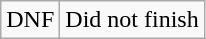<table class="wikitable">
<tr>
<td style="text-align:center;">DNF</td>
<td>Did not finish</td>
</tr>
</table>
